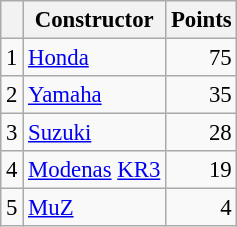<table class="wikitable" style="font-size: 95%;">
<tr>
<th></th>
<th>Constructor</th>
<th>Points</th>
</tr>
<tr>
<td align=center>1</td>
<td> <a href='#'>Honda</a></td>
<td align=right>75</td>
</tr>
<tr>
<td align=center>2</td>
<td> <a href='#'>Yamaha</a></td>
<td align=right>35</td>
</tr>
<tr>
<td align=center>3</td>
<td> <a href='#'>Suzuki</a></td>
<td align=right>28</td>
</tr>
<tr>
<td align=center>4</td>
<td> <a href='#'>Modenas</a> <a href='#'>KR3</a></td>
<td align=right>19</td>
</tr>
<tr>
<td align=center>5</td>
<td> <a href='#'>MuZ</a></td>
<td align=right>4</td>
</tr>
</table>
